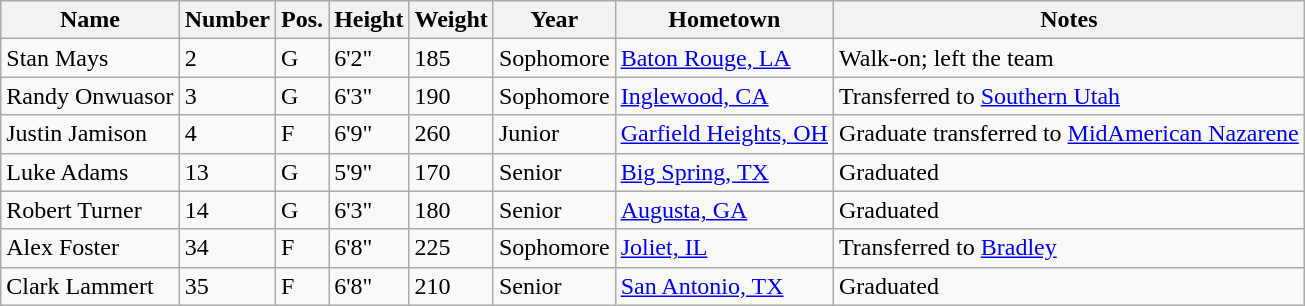<table class="wikitable sortable" border="1">
<tr>
<th>Name</th>
<th>Number</th>
<th>Pos.</th>
<th>Height</th>
<th>Weight</th>
<th>Year</th>
<th>Hometown</th>
<th class="unsortable">Notes</th>
</tr>
<tr>
<td>Stan Mays</td>
<td>2</td>
<td>G</td>
<td>6'2"</td>
<td>185</td>
<td>Sophomore</td>
<td><a href='#'>Baton Rouge, LA</a></td>
<td>Walk-on; left the team</td>
</tr>
<tr>
<td>Randy Onwuasor</td>
<td>3</td>
<td>G</td>
<td>6'3"</td>
<td>190</td>
<td>Sophomore</td>
<td><a href='#'>Inglewood, CA</a></td>
<td>Transferred to <a href='#'>Southern Utah</a></td>
</tr>
<tr>
<td>Justin Jamison</td>
<td>4</td>
<td>F</td>
<td>6'9"</td>
<td>260</td>
<td>Junior</td>
<td><a href='#'>Garfield Heights, OH</a></td>
<td>Graduate transferred to <a href='#'>MidAmerican Nazarene</a></td>
</tr>
<tr>
<td>Luke Adams</td>
<td>13</td>
<td>G</td>
<td>5'9"</td>
<td>170</td>
<td>Senior</td>
<td><a href='#'>Big Spring, TX</a></td>
<td>Graduated</td>
</tr>
<tr>
<td>Robert Turner</td>
<td>14</td>
<td>G</td>
<td>6'3"</td>
<td>180</td>
<td>Senior</td>
<td><a href='#'>Augusta, GA</a></td>
<td>Graduated</td>
</tr>
<tr>
<td>Alex Foster</td>
<td>34</td>
<td>F</td>
<td>6'8"</td>
<td>225</td>
<td>Sophomore</td>
<td><a href='#'>Joliet, IL</a></td>
<td>Transferred to <a href='#'>Bradley</a></td>
</tr>
<tr>
<td>Clark Lammert</td>
<td>35</td>
<td>F</td>
<td>6'8"</td>
<td>210</td>
<td>Senior</td>
<td><a href='#'>San Antonio, TX</a></td>
<td>Graduated</td>
</tr>
</table>
